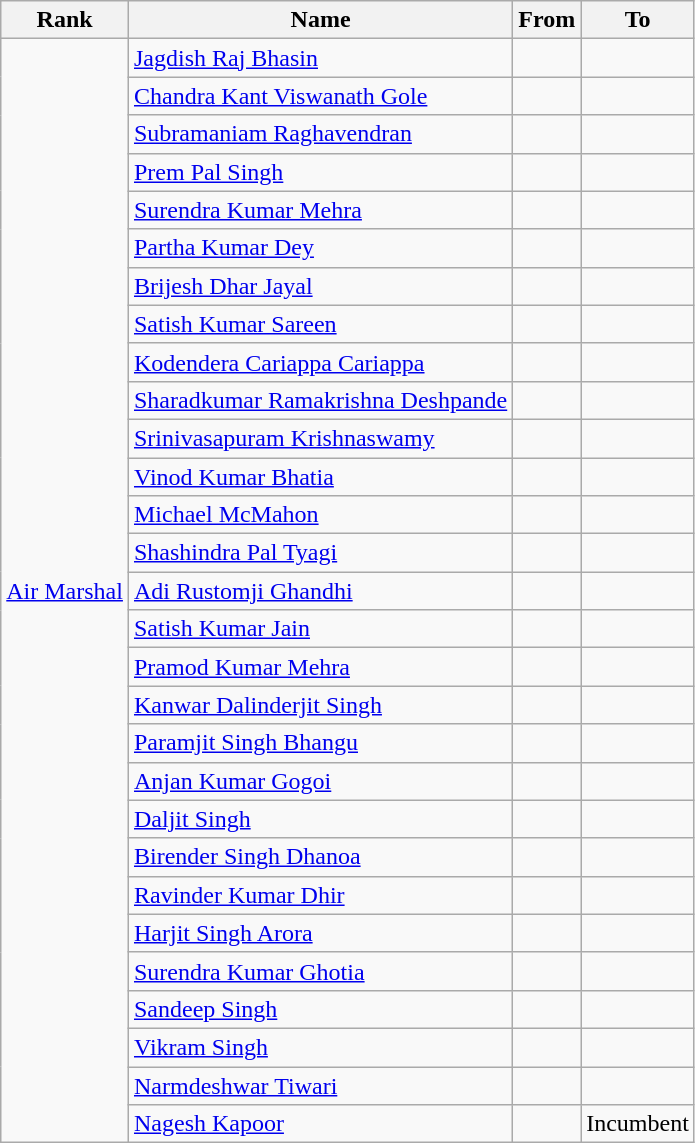<table class="wikitable sortable">
<tr>
<th>Rank</th>
<th>Name</th>
<th>From</th>
<th>To</th>
</tr>
<tr>
<td rowspan="29"><a href='#'>Air Marshal</a></td>
<td><a href='#'>Jagdish Raj Bhasin</a></td>
<td></td>
<td></td>
</tr>
<tr>
<td><a href='#'>Chandra Kant Viswanath Gole</a></td>
<td></td>
<td></td>
</tr>
<tr>
<td><a href='#'>Subramaniam Raghavendran</a></td>
<td></td>
<td></td>
</tr>
<tr>
<td><a href='#'>Prem Pal Singh</a></td>
<td></td>
<td></td>
</tr>
<tr>
<td><a href='#'>Surendra Kumar Mehra</a></td>
<td></td>
<td></td>
</tr>
<tr>
<td><a href='#'>Partha Kumar Dey</a></td>
<td></td>
<td></td>
</tr>
<tr>
<td><a href='#'>Brijesh Dhar Jayal</a></td>
<td></td>
<td></td>
</tr>
<tr>
<td><a href='#'>Satish Kumar Sareen</a></td>
<td></td>
<td></td>
</tr>
<tr>
<td><a href='#'>Kodendera Cariappa Cariappa</a></td>
<td></td>
<td></td>
</tr>
<tr>
<td><a href='#'>Sharadkumar Ramakrishna Deshpande</a></td>
<td></td>
<td></td>
</tr>
<tr>
<td><a href='#'>Srinivasapuram Krishnaswamy</a></td>
<td></td>
<td></td>
</tr>
<tr>
<td><a href='#'>Vinod Kumar Bhatia</a></td>
<td></td>
<td></td>
</tr>
<tr>
<td><a href='#'>Michael McMahon</a></td>
<td></td>
<td></td>
</tr>
<tr>
<td><a href='#'>Shashindra Pal Tyagi</a></td>
<td></td>
<td></td>
</tr>
<tr>
<td><a href='#'>Adi Rustomji Ghandhi</a></td>
<td></td>
<td></td>
</tr>
<tr>
<td><a href='#'>Satish Kumar Jain</a></td>
<td></td>
<td></td>
</tr>
<tr>
<td><a href='#'>Pramod Kumar Mehra</a></td>
<td></td>
<td></td>
</tr>
<tr>
<td><a href='#'>Kanwar Dalinderjit Singh</a></td>
<td></td>
<td></td>
</tr>
<tr>
<td><a href='#'>Paramjit Singh Bhangu</a></td>
<td></td>
<td></td>
</tr>
<tr>
<td><a href='#'>Anjan Kumar Gogoi</a></td>
<td></td>
<td></td>
</tr>
<tr>
<td><a href='#'>Daljit Singh</a></td>
<td></td>
<td></td>
</tr>
<tr>
<td><a href='#'>Birender Singh Dhanoa</a></td>
<td></td>
<td></td>
</tr>
<tr>
<td><a href='#'>Ravinder Kumar Dhir</a></td>
<td></td>
<td></td>
</tr>
<tr>
<td><a href='#'>Harjit Singh Arora</a></td>
<td></td>
<td></td>
</tr>
<tr>
<td><a href='#'>Surendra Kumar Ghotia</a></td>
<td></td>
<td></td>
</tr>
<tr>
<td><a href='#'>Sandeep Singh</a></td>
<td></td>
<td></td>
</tr>
<tr>
<td><a href='#'>Vikram Singh</a></td>
<td></td>
<td></td>
</tr>
<tr>
<td><a href='#'>Narmdeshwar Tiwari</a></td>
<td></td>
<td></td>
</tr>
<tr>
<td><a href='#'>Nagesh Kapoor</a></td>
<td></td>
<td>Incumbent</td>
</tr>
</table>
